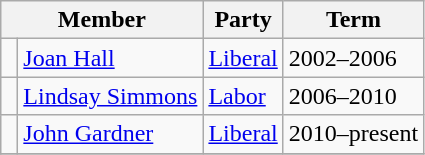<table class="wikitable">
<tr>
<th colspan="2">Member</th>
<th>Party</th>
<th>Term</th>
</tr>
<tr>
<td> </td>
<td><a href='#'>Joan Hall</a></td>
<td><a href='#'>Liberal</a></td>
<td>2002–2006</td>
</tr>
<tr>
<td> </td>
<td><a href='#'>Lindsay Simmons</a></td>
<td><a href='#'>Labor</a></td>
<td>2006–2010</td>
</tr>
<tr>
<td> </td>
<td><a href='#'>John Gardner</a></td>
<td><a href='#'>Liberal</a></td>
<td>2010–present</td>
</tr>
<tr>
</tr>
</table>
